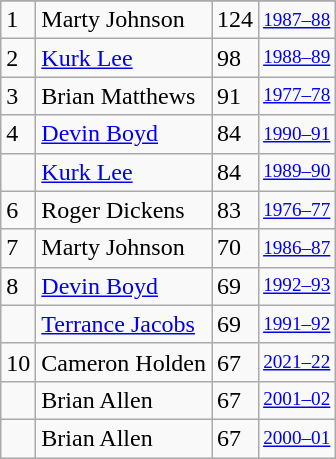<table class="wikitable">
<tr>
</tr>
<tr>
<td>1</td>
<td>Marty Johnson</td>
<td>124</td>
<td style="font-size:80%;"><a href='#'>1987–88</a></td>
</tr>
<tr>
<td>2</td>
<td><a href='#'>Kurk Lee</a></td>
<td>98</td>
<td style="font-size:80%;"><a href='#'>1988–89</a></td>
</tr>
<tr>
<td>3</td>
<td>Brian Matthews</td>
<td>91</td>
<td style="font-size:80%;"><a href='#'>1977–78</a></td>
</tr>
<tr>
<td>4</td>
<td><a href='#'>Devin Boyd</a></td>
<td>84</td>
<td style="font-size:80%;"><a href='#'>1990–91</a></td>
</tr>
<tr>
<td></td>
<td><a href='#'>Kurk Lee</a></td>
<td>84</td>
<td style="font-size:80%;"><a href='#'>1989–90</a></td>
</tr>
<tr>
<td>6</td>
<td>Roger Dickens</td>
<td>83</td>
<td style="font-size:80%;"><a href='#'>1976–77</a></td>
</tr>
<tr>
<td>7</td>
<td>Marty Johnson</td>
<td>70</td>
<td style="font-size:80%;"><a href='#'>1986–87</a></td>
</tr>
<tr>
<td>8</td>
<td><a href='#'>Devin Boyd</a></td>
<td>69</td>
<td style="font-size:80%;"><a href='#'>1992–93</a></td>
</tr>
<tr>
<td></td>
<td><a href='#'>Terrance Jacobs</a></td>
<td>69</td>
<td style="font-size:80%;"><a href='#'>1991–92</a></td>
</tr>
<tr>
<td>10</td>
<td>Cameron Holden</td>
<td>67</td>
<td style="font-size:80%;"><a href='#'>2021–22</a></td>
</tr>
<tr>
<td></td>
<td>Brian Allen</td>
<td>67</td>
<td style="font-size:80%;"><a href='#'>2001–02</a></td>
</tr>
<tr>
<td></td>
<td>Brian Allen</td>
<td>67</td>
<td style="font-size:80%;"><a href='#'>2000–01</a></td>
</tr>
</table>
